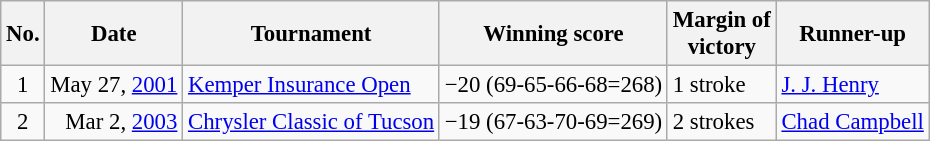<table class="wikitable" style="font-size:95%;">
<tr>
<th>No.</th>
<th>Date</th>
<th>Tournament</th>
<th>Winning score</th>
<th>Margin of<br>victory</th>
<th>Runner-up</th>
</tr>
<tr>
<td align=center>1</td>
<td align=right>May 27, <a href='#'>2001</a></td>
<td><a href='#'>Kemper Insurance Open</a></td>
<td>−20 (69-65-66-68=268)</td>
<td>1 stroke</td>
<td> <a href='#'>J. J. Henry</a></td>
</tr>
<tr>
<td align=center>2</td>
<td align=right>Mar 2, <a href='#'>2003</a></td>
<td><a href='#'>Chrysler Classic of Tucson</a></td>
<td>−19 (67-63-70-69=269)</td>
<td>2 strokes</td>
<td> <a href='#'>Chad Campbell</a></td>
</tr>
</table>
